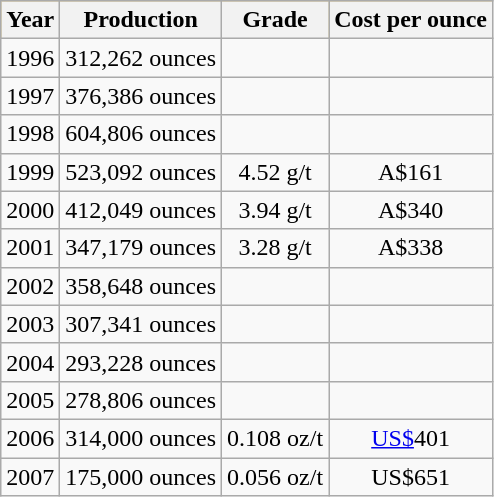<table class="wikitable">
<tr style="text-align:center; background:#daa520;">
<th>Year</th>
<th>Production</th>
<th>Grade</th>
<th>Cost per ounce</th>
</tr>
<tr style="text-align:center;">
<td>1996</td>
<td>312,262 ounces</td>
<td></td>
<td></td>
</tr>
<tr style="text-align:center;">
<td>1997</td>
<td>376,386 ounces</td>
<td></td>
<td></td>
</tr>
<tr style="text-align:center;">
<td>1998</td>
<td>604,806 ounces</td>
<td></td>
<td></td>
</tr>
<tr style="text-align:center;">
<td>1999</td>
<td>523,092 ounces</td>
<td>4.52 g/t</td>
<td>A$161</td>
</tr>
<tr style="text-align:center;">
<td>2000</td>
<td>412,049 ounces</td>
<td>3.94 g/t</td>
<td>A$340</td>
</tr>
<tr style="text-align:center;">
<td>2001</td>
<td>347,179 ounces</td>
<td>3.28 g/t</td>
<td>A$338</td>
</tr>
<tr style="text-align:center;">
<td>2002</td>
<td>358,648 ounces</td>
<td></td>
<td></td>
</tr>
<tr style="text-align:center;">
<td>2003</td>
<td>307,341 ounces</td>
<td></td>
<td></td>
</tr>
<tr style="text-align:center;">
<td>2004</td>
<td>293,228 ounces</td>
<td></td>
<td></td>
</tr>
<tr style="text-align:center;">
<td>2005</td>
<td>278,806 ounces</td>
<td></td>
<td></td>
</tr>
<tr style="text-align:center;">
<td>2006</td>
<td>314,000 ounces</td>
<td>0.108 oz/t</td>
<td><a href='#'>US$</a>401</td>
</tr>
<tr style="text-align:center;">
<td>2007</td>
<td>175,000 ounces</td>
<td>0.056 oz/t</td>
<td>US$651</td>
</tr>
</table>
